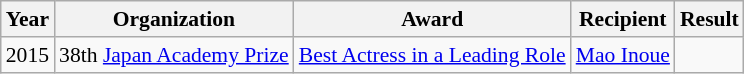<table class="wikitable" style="font-size:90%;">
<tr>
<th>Year</th>
<th>Organization</th>
<th>Award</th>
<th>Recipient</th>
<th>Result</th>
</tr>
<tr>
<td rowspan="1">2015</td>
<td>38th <a href='#'>Japan Academy Prize</a></td>
<td><a href='#'>Best Actress in a Leading Role</a></td>
<td rowspan="1"><a href='#'>Mao Inoue</a></td>
<td></td>
</tr>
</table>
